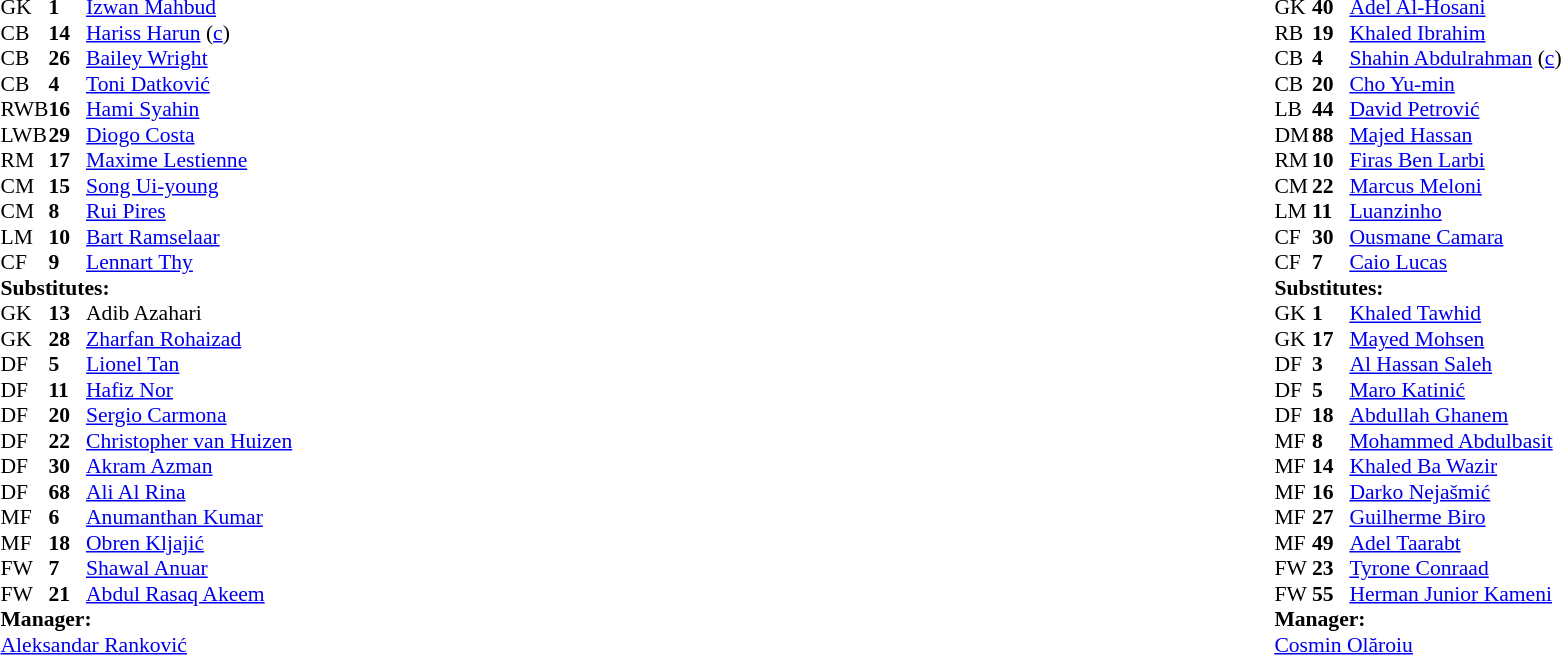<table width="100%">
<tr>
<td valign="top" width="40%"><br><table style="font-size:90%" cellspacing="0" cellpadding="0">
<tr>
<th width=25></th>
<th width=25></th>
</tr>
<tr>
<td>GK</td>
<td><strong>1</strong></td>
<td> <a href='#'>Izwan Mahbud</a></td>
</tr>
<tr>
<td>CB</td>
<td><strong>14</strong></td>
<td> <a href='#'>Hariss Harun</a> (<a href='#'>c</a>)</td>
<td></td>
<td></td>
</tr>
<tr>
<td>CB</td>
<td><strong>26</strong></td>
<td> <a href='#'>Bailey Wright</a></td>
<td></td>
</tr>
<tr>
<td>CB</td>
<td><strong>4</strong></td>
<td> <a href='#'>Toni Datković</a></td>
</tr>
<tr>
<td>RWB</td>
<td><strong>16</strong></td>
<td> <a href='#'>Hami Syahin</a></td>
<td></td>
<td></td>
</tr>
<tr>
<td>LWB</td>
<td><strong>29</strong></td>
<td> <a href='#'>Diogo Costa</a></td>
<td></td>
</tr>
<tr>
<td>RM</td>
<td><strong>17</strong></td>
<td> <a href='#'>Maxime Lestienne</a></td>
</tr>
<tr>
<td>CM</td>
<td><strong>15</strong></td>
<td> <a href='#'>Song Ui-young</a></td>
</tr>
<tr>
<td>CM</td>
<td><strong>8</strong></td>
<td> <a href='#'>Rui Pires</a></td>
<td></td>
<td></td>
</tr>
<tr>
<td>LM</td>
<td><strong>10</strong></td>
<td> <a href='#'>Bart Ramselaar</a></td>
</tr>
<tr>
<td>CF</td>
<td><strong>9</strong></td>
<td> <a href='#'>Lennart Thy</a></td>
</tr>
<tr>
<td colspan=3><strong>Substitutes:</strong></td>
</tr>
<tr>
<td>GK</td>
<td><strong>13</strong></td>
<td> Adib Azahari</td>
</tr>
<tr>
<td>GK</td>
<td><strong>28</strong></td>
<td> <a href='#'>Zharfan Rohaizad</a></td>
</tr>
<tr>
<td>DF</td>
<td><strong>5</strong></td>
<td> <a href='#'>Lionel Tan</a></td>
<td></td>
<td></td>
</tr>
<tr>
<td>DF</td>
<td><strong>11</strong></td>
<td> <a href='#'>Hafiz Nor</a></td>
</tr>
<tr>
<td>DF</td>
<td><strong>20</strong></td>
<td> <a href='#'>Sergio Carmona</a></td>
</tr>
<tr>
<td>DF</td>
<td><strong>22</strong></td>
<td> <a href='#'>Christopher van Huizen</a></td>
</tr>
<tr>
<td>DF</td>
<td><strong>30</strong></td>
<td> <a href='#'>Akram Azman</a></td>
</tr>
<tr>
<td>DF</td>
<td><strong>68</strong></td>
<td> <a href='#'>Ali Al Rina</a></td>
</tr>
<tr>
<td>MF</td>
<td><strong>6</strong></td>
<td> <a href='#'>Anumanthan Kumar</a></td>
</tr>
<tr>
<td>MF</td>
<td><strong>18</strong></td>
<td> <a href='#'>Obren Kljajić</a></td>
</tr>
<tr>
<td>FW</td>
<td><strong>7</strong></td>
<td> <a href='#'>Shawal Anuar</a></td>
<td></td>
<td></td>
</tr>
<tr>
<td>FW</td>
<td><strong>21</strong></td>
<td> <a href='#'>Abdul Rasaq Akeem</a></td>
<td></td>
<td></td>
</tr>
<tr>
<td colspan=3><strong>Manager:</strong></td>
</tr>
<tr>
<td colspan=3> <a href='#'>Aleksandar Ranković</a></td>
</tr>
</table>
</td>
<td valign="top"></td>
<td valign="top" width="50%"><br><table style="font-size:90%; margin:auto" cellspacing="0" cellpadding="0">
<tr>
<th width=25></th>
<th width=25></th>
</tr>
<tr>
<td>GK</td>
<td><strong>40</strong></td>
<td> <a href='#'>Adel Al-Hosani</a></td>
</tr>
<tr>
<td>RB</td>
<td><strong>19</strong></td>
<td> <a href='#'>Khaled Ibrahim</a></td>
<td></td>
<td></td>
</tr>
<tr>
<td>CB</td>
<td><strong>4</strong></td>
<td> <a href='#'>Shahin Abdulrahman</a> (<a href='#'>c</a>)</td>
</tr>
<tr>
<td>CB</td>
<td><strong>20</strong></td>
<td> <a href='#'>Cho Yu-min</a></td>
</tr>
<tr>
<td>LB</td>
<td><strong>44</strong></td>
<td> <a href='#'>David Petrović</a></td>
<td></td>
<td></td>
</tr>
<tr>
<td>DM</td>
<td><strong>88</strong></td>
<td> <a href='#'>Majed Hassan</a></td>
<td></td>
<td></td>
</tr>
<tr>
<td>RM</td>
<td><strong>10</strong></td>
<td> <a href='#'>Firas Ben Larbi</a></td>
<td></td>
<td></td>
</tr>
<tr>
<td>CM</td>
<td><strong>22</strong></td>
<td> <a href='#'>Marcus Meloni</a></td>
</tr>
<tr>
<td>LM</td>
<td><strong>11</strong></td>
<td> <a href='#'>Luanzinho</a></td>
<td></td>
<td></td>
</tr>
<tr>
<td>CF</td>
<td><strong>30</strong></td>
<td> <a href='#'>Ousmane Camara</a></td>
</tr>
<tr>
<td>CF</td>
<td><strong>7</strong></td>
<td> <a href='#'>Caio Lucas</a></td>
</tr>
<tr>
<td colspan=3><strong>Substitutes:</strong></td>
</tr>
<tr>
<td>GK</td>
<td><strong>1</strong></td>
<td> <a href='#'>Khaled Tawhid</a></td>
</tr>
<tr>
<td>GK</td>
<td><strong>17</strong></td>
<td> <a href='#'>Mayed Mohsen</a></td>
</tr>
<tr>
<td>DF</td>
<td><strong>3</strong></td>
<td> <a href='#'>Al Hassan Saleh</a></td>
</tr>
<tr>
<td>DF</td>
<td><strong>5</strong></td>
<td> <a href='#'>Maro Katinić</a></td>
<td></td>
<td></td>
</tr>
<tr>
<td>DF</td>
<td><strong>18</strong></td>
<td> <a href='#'>Abdullah Ghanem</a></td>
<td></td>
<td></td>
</tr>
<tr>
<td>MF</td>
<td><strong>8</strong></td>
<td> <a href='#'>Mohammed Abdulbasit</a></td>
<td></td>
<td></td>
</tr>
<tr>
<td>MF</td>
<td><strong>14</strong></td>
<td> <a href='#'>Khaled Ba Wazir</a></td>
</tr>
<tr>
<td>MF</td>
<td><strong>16</strong></td>
<td> <a href='#'>Darko Nejašmić</a></td>
</tr>
<tr>
<td>MF</td>
<td><strong>27</strong></td>
<td> <a href='#'>Guilherme Biro</a></td>
<td></td>
<td></td>
</tr>
<tr>
<td>MF</td>
<td><strong>49</strong></td>
<td> <a href='#'>Adel Taarabt</a></td>
<td></td>
<td></td>
</tr>
<tr>
<td>FW</td>
<td><strong>23</strong></td>
<td> <a href='#'>Tyrone Conraad</a></td>
</tr>
<tr>
<td>FW</td>
<td><strong>55</strong></td>
<td> <a href='#'>Herman Junior Kameni</a></td>
</tr>
<tr>
<td colspan=3><strong>Manager:</strong></td>
</tr>
<tr>
<td colspan=3> <a href='#'>Cosmin Olăroiu</a></td>
</tr>
</table>
</td>
</tr>
</table>
